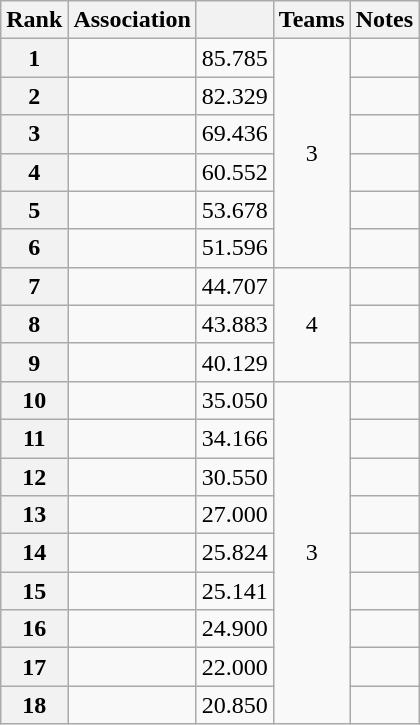<table class="wikitable" style="float:left; margin-right:0.5em;">
<tr>
<th>Rank</th>
<th>Association</th>
<th></th>
<th>Teams</th>
<th>Notes</th>
</tr>
<tr>
<th>1</th>
<td></td>
<td align=right>85.785</td>
<td align=center rowspan=6>3</td>
<td></td>
</tr>
<tr>
<th>2</th>
<td></td>
<td align=right>82.329</td>
<td></td>
</tr>
<tr>
<th>3</th>
<td></td>
<td align=right>69.436</td>
<td></td>
</tr>
<tr>
<th>4</th>
<td></td>
<td align=right>60.552</td>
<td></td>
</tr>
<tr>
<th>5</th>
<td></td>
<td align=right>53.678</td>
<td></td>
</tr>
<tr>
<th>6</th>
<td></td>
<td align=right>51.596</td>
<td></td>
</tr>
<tr>
<th>7</th>
<td></td>
<td align=right>44.707</td>
<td align=center rowspan=3>4</td>
<td></td>
</tr>
<tr>
<th>8</th>
<td></td>
<td align=right>43.883</td>
<td></td>
</tr>
<tr>
<th>9</th>
<td></td>
<td align=right>40.129</td>
<td><br></td>
</tr>
<tr>
<th>10</th>
<td></td>
<td align=right>35.050</td>
<td align=center rowspan=9>3</td>
<td></td>
</tr>
<tr>
<th>11</th>
<td></td>
<td align=right>34.166</td>
<td></td>
</tr>
<tr>
<th>12</th>
<td></td>
<td align=right>30.550</td>
<td></td>
</tr>
<tr>
<th>13</th>
<td></td>
<td align=right>27.000</td>
<td></td>
</tr>
<tr>
<th>14</th>
<td></td>
<td align=right>25.824</td>
<td></td>
</tr>
<tr>
<th>15</th>
<td></td>
<td align=right>25.141</td>
<td></td>
</tr>
<tr>
<th>16</th>
<td></td>
<td align=right>24.900</td>
<td></td>
</tr>
<tr>
<th>17</th>
<td></td>
<td align=right>22.000</td>
<td></td>
</tr>
<tr>
<th>18</th>
<td></td>
<td align=right>20.850</td>
<td></td>
</tr>
</table>
